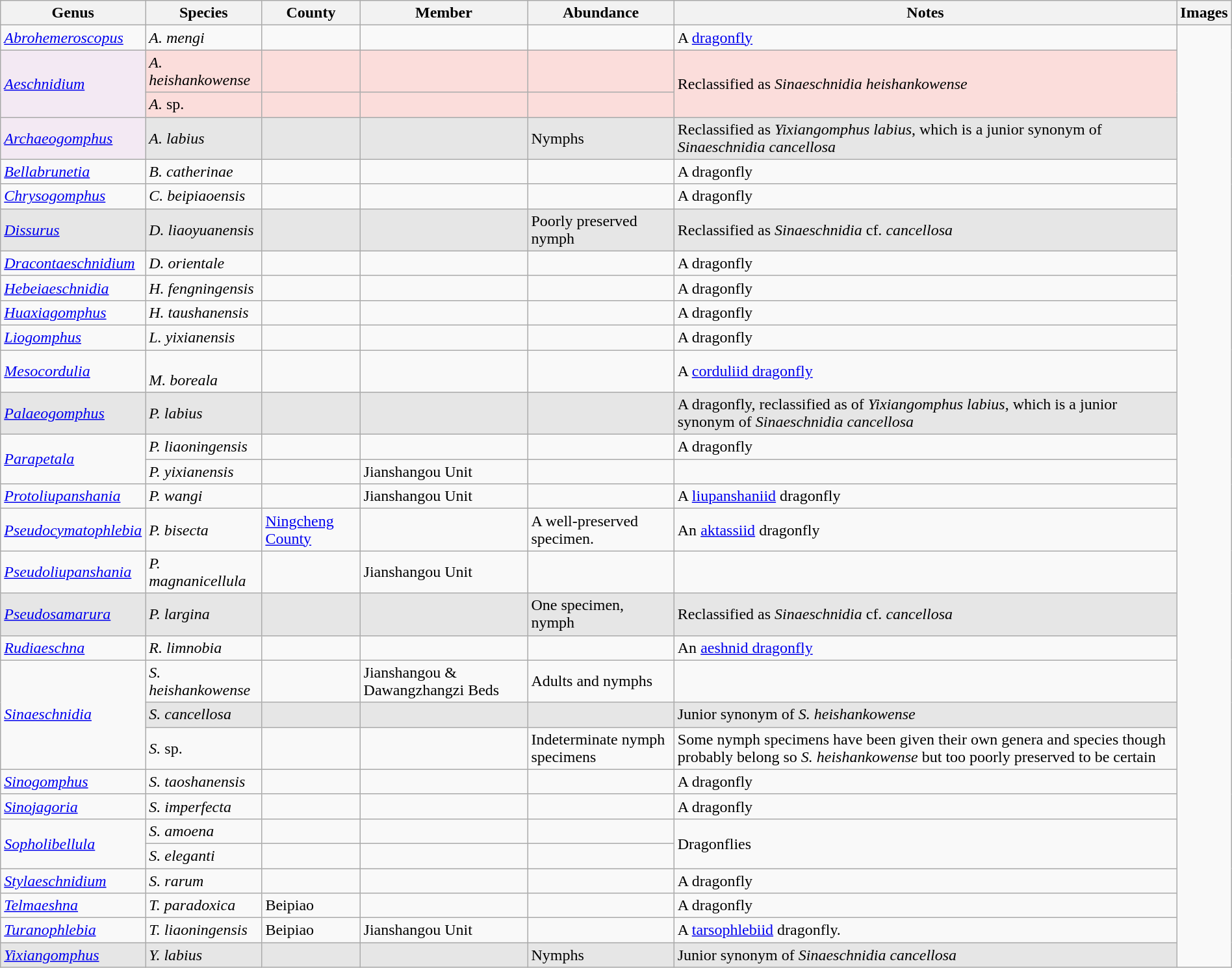<table class="wikitable" align="center" width="100%">
<tr>
<th>Genus</th>
<th>Species</th>
<th>County</th>
<th>Member</th>
<th>Abundance</th>
<th>Notes</th>
<th>Images</th>
</tr>
<tr>
<td><em><a href='#'>Abrohemeroscopus</a></em></td>
<td><em>A. mengi</em></td>
<td></td>
<td></td>
<td></td>
<td>A <a href='#'>dragonfly</a></td>
<td rowspan="103"></td>
</tr>
<tr>
<td rowspan = 2 style="background:#f3e9f3;"><em><a href='#'>Aeschnidium</a></em></td>
<td style="background:#fbdddb;"><em>A. heishankowense</em></td>
<td style="background:#fbdddb;"></td>
<td style="background:#fbdddb;"></td>
<td style="background:#fbdddb;"></td>
<td rowspan = 2 style="background:#fbdddb;">Reclassified as <em>Sinaeschnidia heishankowense</em></td>
</tr>
<tr>
<td style="background:#fbdddb;"><em>A.</em> sp.</td>
<td style="background:#fbdddb;"></td>
<td style="background:#fbdddb;"></td>
<td style="background:#fbdddb;"></td>
</tr>
<tr>
<td style="background:#f3e9f3;"><em><a href='#'>Archaeogomphus</a></em></td>
<td style="background:#E6E6E6;"><em>A. labius</em></td>
<td style="background:#E6E6E6;"></td>
<td style="background:#E6E6E6;"></td>
<td style="background:#E6E6E6;">Nymphs</td>
<td style="background:#E6E6E6;">Reclassified as <em>Yixiangomphus labius</em>, which is a junior synonym of <em>Sinaeschnidia cancellosa</em></td>
</tr>
<tr>
<td><em><a href='#'>Bellabrunetia</a></em></td>
<td><em>B. catherinae</em></td>
<td></td>
<td></td>
<td></td>
<td>A dragonfly</td>
</tr>
<tr>
<td><em><a href='#'>Chrysogomphus</a></em></td>
<td><em>C. beipiaoensis</em></td>
<td></td>
<td></td>
<td></td>
<td>A dragonfly</td>
</tr>
<tr>
<td style="background:#E6E6E6;"><em><a href='#'>Dissurus</a></em></td>
<td style="background:#E6E6E6;"><em>D. liaoyuanensis</em></td>
<td style="background:#E6E6E6;"></td>
<td style="background:#E6E6E6;"></td>
<td style="background:#E6E6E6;">Poorly preserved nymph</td>
<td style="background:#E6E6E6;">Reclassified as <em>Sinaeschnidia</em> cf. <em>cancellosa</em></td>
</tr>
<tr>
<td><em><a href='#'>Dracontaeschnidium</a></em></td>
<td><em>D. orientale</em></td>
<td></td>
<td></td>
<td></td>
<td>A dragonfly</td>
</tr>
<tr>
<td><em><a href='#'>Hebeiaeschnidia</a></em></td>
<td><em>H. fengningensis</em></td>
<td></td>
<td></td>
<td></td>
<td>A dragonfly</td>
</tr>
<tr>
<td><em><a href='#'>Huaxiagomphus</a></em></td>
<td><em>H. taushanensis</em></td>
<td></td>
<td></td>
<td></td>
<td>A dragonfly</td>
</tr>
<tr>
<td><em><a href='#'>Liogomphus</a></em></td>
<td><em>L. yixianensis</em></td>
<td></td>
<td></td>
<td></td>
<td>A dragonfly</td>
</tr>
<tr>
<td><em><a href='#'>Mesocordulia</a></em></td>
<td><br><em>M. boreala</em></td>
<td></td>
<td></td>
<td></td>
<td>A <a href='#'>corduliid dragonfly</a></td>
</tr>
<tr>
<td style="background:#E6E6E6;"><em><a href='#'>Palaeogomphus</a></em></td>
<td style="background:#E6E6E6;"><em>P. labius</em></td>
<td style="background:#E6E6E6;"></td>
<td style="background:#E6E6E6;"></td>
<td style="background:#E6E6E6;"></td>
<td style="background:#E6E6E6;">A dragonfly, reclassified as of <em>Yixiangomphus labius</em>, which is a junior synonym of <em>Sinaeschnidia cancellosa</em></td>
</tr>
<tr>
<td rowspan=2><em><a href='#'>Parapetala</a></em></td>
<td><em>P. liaoningensis</em></td>
<td></td>
<td></td>
<td></td>
<td>A dragonfly</td>
</tr>
<tr>
<td><em>P. yixianensis</em></td>
<td></td>
<td>Jianshangou Unit</td>
<td></td>
<td An aeshnopteran dragonfly></td>
</tr>
<tr>
<td><em><a href='#'>Protoliupanshania</a></em></td>
<td><em>P. wangi</em></td>
<td></td>
<td>Jianshangou Unit</td>
<td></td>
<td>A <a href='#'>liupanshaniid</a> dragonfly</td>
</tr>
<tr>
<td><em><a href='#'>Pseudocymatophlebia</a></em></td>
<td><em>P. bisecta</em></td>
<td><a href='#'>Ningcheng County</a></td>
<td></td>
<td>A well-preserved specimen.</td>
<td>An <a href='#'>aktassiid</a> dragonfly</td>
</tr>
<tr>
<td><em><a href='#'>Pseudoliupanshania</a></em></td>
<td><em>P. magnanicellula</em></td>
<td></td>
<td>Jianshangou Unit</td>
<td></td>
<td></td>
</tr>
<tr>
<td style="background:#E6E6E6;"><em><a href='#'>Pseudosamarura</a></em></td>
<td style="background:#E6E6E6;"><em>P. largina</em></td>
<td style="background:#E6E6E6;"></td>
<td style="background:#E6E6E6;"></td>
<td style="background:#E6E6E6;">One specimen, nymph</td>
<td style="background:#E6E6E6;">Reclassified as <em>Sinaeschnidia</em> cf. <em>cancellosa</em></td>
</tr>
<tr>
<td><em><a href='#'>Rudiaeschna</a></em></td>
<td><em>R. limnobia</em></td>
<td></td>
<td></td>
<td></td>
<td>An <a href='#'>aeshnid dragonfly</a></td>
</tr>
<tr>
<td rowspan=3><em><a href='#'>Sinaeschnidia</a></em></td>
<td><em>S. heishankowense</em></td>
<td></td>
<td>Jianshangou & Dawangzhangzi Beds</td>
<td>Adults and nymphs</td>
<td></td>
</tr>
<tr>
<td style="background:#E6E6E6;"><em>S. cancellosa</em></td>
<td style="background:#E6E6E6;"></td>
<td style="background:#E6E6E6;"></td>
<td style="background:#E6E6E6;"></td>
<td style="background:#E6E6E6;">Junior synonym of <em>S. heishankowense</em></td>
</tr>
<tr>
<td><em>S.</em> sp.</td>
<td></td>
<td></td>
<td>Indeterminate nymph specimens</td>
<td>Some nymph specimens have been given their own genera and species though probably belong so <em>S. heishankowense</em> but too poorly preserved to be certain</td>
</tr>
<tr>
<td><em><a href='#'>Sinogomphus</a></em></td>
<td><em>S. taoshanensis</em></td>
<td></td>
<td></td>
<td></td>
<td>A dragonfly</td>
</tr>
<tr>
<td><em><a href='#'>Sinojagoria</a></em></td>
<td><em>S. imperfecta</em></td>
<td></td>
<td></td>
<td></td>
<td>A dragonfly</td>
</tr>
<tr>
<td rowspan=2><em><a href='#'>Sopholibellula</a></em></td>
<td><em>S. amoena</em></td>
<td></td>
<td></td>
<td></td>
<td rowspan=2>Dragonflies</td>
</tr>
<tr>
<td><em>S. eleganti</em></td>
<td></td>
<td></td>
<td></td>
</tr>
<tr>
<td><em><a href='#'>Stylaeschnidium</a></em></td>
<td><em>S. rarum</em></td>
<td></td>
<td></td>
<td></td>
<td>A dragonfly</td>
</tr>
<tr>
<td><em><a href='#'>Telmaeshna</a></em></td>
<td><em>T. paradoxica</em></td>
<td>Beipiao</td>
<td></td>
<td></td>
<td>A dragonfly</td>
</tr>
<tr>
<td><em><a href='#'>Turanophlebia</a></em></td>
<td><em>T. liaoningensis</em></td>
<td>Beipiao</td>
<td>Jianshangou Unit</td>
<td></td>
<td>A <a href='#'>tarsophlebiid</a> dragonfly.</td>
</tr>
<tr>
<td style="background:#E6E6E6;"><em><a href='#'>Yixiangomphus</a></em></td>
<td style="background:#E6E6E6;"><em>Y. labius</em></td>
<td style="background:#E6E6E6;"></td>
<td style="background:#E6E6E6;"></td>
<td style="background:#E6E6E6;">Nymphs</td>
<td style="background:#E6E6E6;">Junior synonym of <em>Sinaeschnidia cancellosa</em></td>
</tr>
</table>
